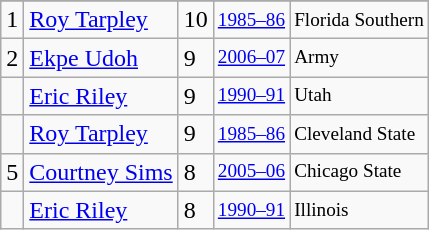<table class="wikitable">
<tr>
</tr>
<tr>
<td>1</td>
<td><a href='#'>Roy Tarpley</a></td>
<td>10</td>
<td style="font-size:80%;"><a href='#'>1985–86</a></td>
<td style="font-size:80%;">Florida Southern</td>
</tr>
<tr>
<td>2</td>
<td><a href='#'>Ekpe Udoh</a></td>
<td>9</td>
<td style="font-size:80%;"><a href='#'>2006–07</a></td>
<td style="font-size:80%;">Army</td>
</tr>
<tr>
<td></td>
<td><a href='#'>Eric Riley</a></td>
<td>9</td>
<td style="font-size:80%;"><a href='#'>1990–91</a></td>
<td style="font-size:80%;">Utah</td>
</tr>
<tr>
<td></td>
<td><a href='#'>Roy Tarpley</a></td>
<td>9</td>
<td style="font-size:80%;"><a href='#'>1985–86</a></td>
<td style="font-size:80%;">Cleveland State</td>
</tr>
<tr>
<td>5</td>
<td><a href='#'>Courtney Sims</a></td>
<td>8</td>
<td style="font-size:80%;"><a href='#'>2005–06</a></td>
<td style="font-size:80%;">Chicago State</td>
</tr>
<tr>
<td></td>
<td><a href='#'>Eric Riley</a></td>
<td>8</td>
<td style="font-size:80%;"><a href='#'>1990–91</a></td>
<td style="font-size:80%;">Illinois</td>
</tr>
</table>
